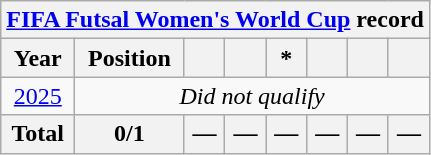<table class="wikitable" style="text-align: center;">
<tr>
<th colspan="8"><a href='#'>FIFA Futsal Women's World Cup</a> record</th>
</tr>
<tr>
<th>Year</th>
<th>Position</th>
<th></th>
<th></th>
<th>*</th>
<th></th>
<th></th>
<th></th>
</tr>
<tr>
<td> <a href='#'>2025</a></td>
<td colspan="7"><em>Did not qualify</em></td>
</tr>
<tr>
<th>Total</th>
<th>0/1</th>
<th>—</th>
<th>—</th>
<th>—</th>
<th>—</th>
<th>—</th>
<th>—</th>
</tr>
</table>
